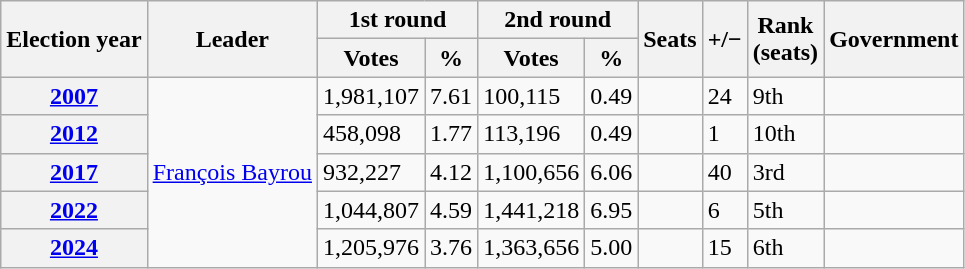<table class="wikitable">
<tr>
<th rowspan="2">Election year</th>
<th rowspan="2">Leader</th>
<th colspan="2">1st round</th>
<th colspan="2">2nd round</th>
<th rowspan="2">Seats</th>
<th rowspan="2">+/−</th>
<th rowspan="2">Rank<br>(seats)</th>
<th rowspan="2">Government</th>
</tr>
<tr>
<th>Votes</th>
<th>%</th>
<th>Votes</th>
<th>%</th>
</tr>
<tr>
<th><a href='#'>2007</a></th>
<td rowspan="5"><a href='#'>François Bayrou</a></td>
<td>1,981,107</td>
<td>7.61</td>
<td>100,115</td>
<td>0.49</td>
<td></td>
<td> 24</td>
<td>9th</td>
<td></td>
</tr>
<tr>
<th><a href='#'>2012</a></th>
<td>458,098</td>
<td>1.77</td>
<td>113,196</td>
<td>0.49</td>
<td></td>
<td> 1</td>
<td>10th</td>
<td></td>
</tr>
<tr>
<th><a href='#'>2017</a></th>
<td>932,227</td>
<td>4.12</td>
<td>1,100,656</td>
<td>6.06</td>
<td></td>
<td> 40</td>
<td>3rd</td>
<td></td>
</tr>
<tr>
<th><a href='#'>2022</a></th>
<td>1,044,807</td>
<td>4.59</td>
<td>1,441,218</td>
<td>6.95</td>
<td></td>
<td> 6</td>
<td>5th</td>
<td></td>
</tr>
<tr>
<th><a href='#'>2024</a></th>
<td>1,205,976</td>
<td>3.76</td>
<td>1,363,656</td>
<td>5.00</td>
<td></td>
<td> 15</td>
<td>6th</td>
<td></td>
</tr>
</table>
